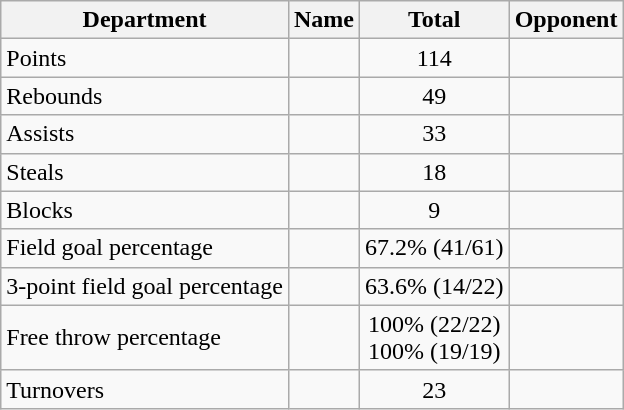<table class=wikitable>
<tr>
<th>Department</th>
<th>Name</th>
<th>Total</th>
<th>Opponent</th>
</tr>
<tr>
<td>Points</td>
<td></td>
<td align=center>114</td>
<td></td>
</tr>
<tr>
<td>Rebounds</td>
<td></td>
<td align=center>49</td>
<td></td>
</tr>
<tr>
<td>Assists</td>
<td></td>
<td align=center>33</td>
<td></td>
</tr>
<tr>
<td>Steals</td>
<td></td>
<td align=center>18</td>
<td></td>
</tr>
<tr>
<td>Blocks</td>
<td></td>
<td align=center>9</td>
<td></td>
</tr>
<tr>
<td>Field goal percentage</td>
<td></td>
<td align=center>67.2% (41/61)</td>
<td></td>
</tr>
<tr>
<td>3-point field goal percentage</td>
<td></td>
<td align=center>63.6% (14/22)</td>
<td></td>
</tr>
<tr>
<td>Free throw percentage</td>
<td><br></td>
<td align=center>100% (22/22)<br>100% (19/19)<br></td>
<td><br></td>
</tr>
<tr>
<td>Turnovers</td>
<td></td>
<td align=center>23</td>
<td></td>
</tr>
</table>
